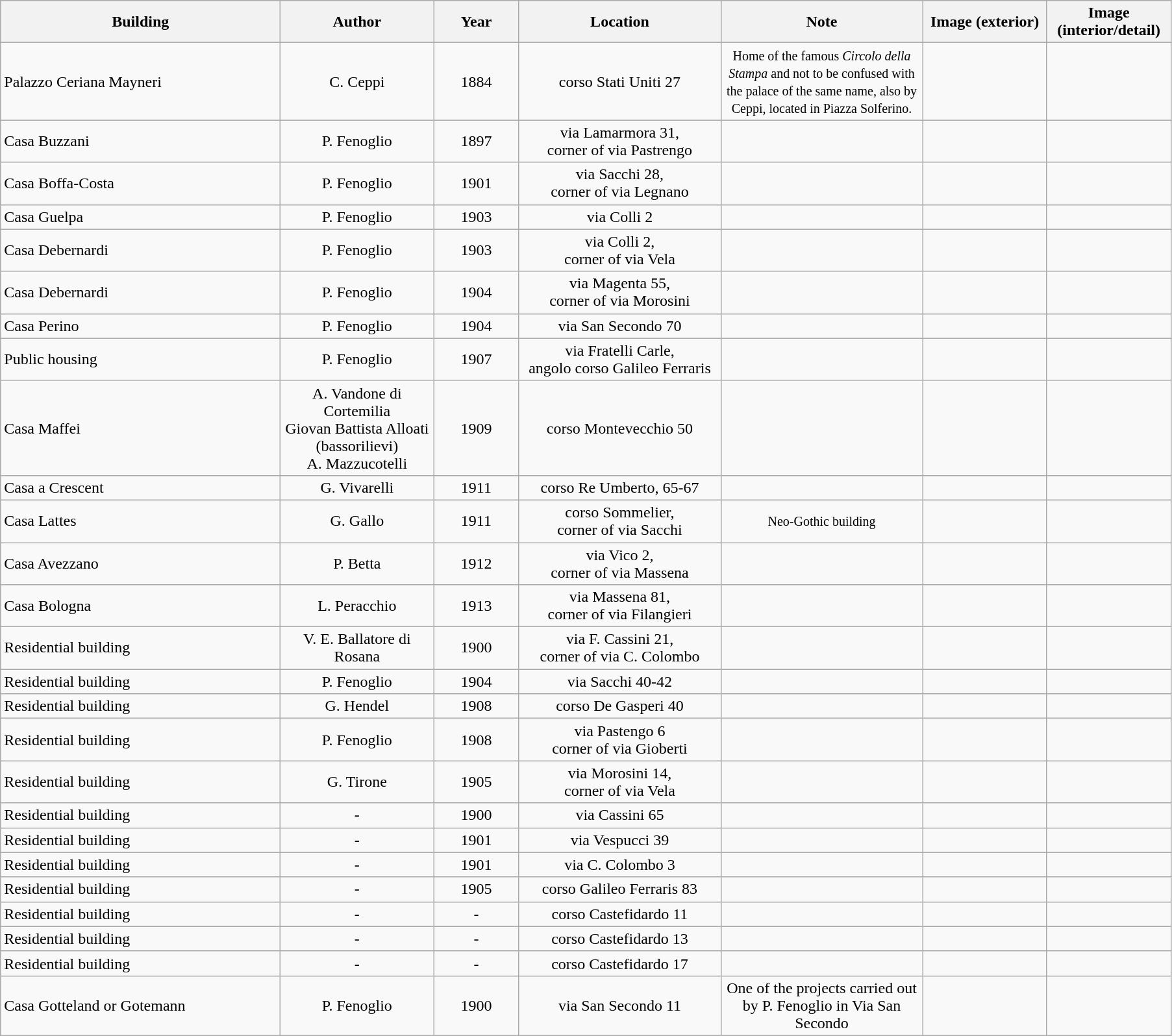<table class="wikitable sortable" style="text-align:center">
<tr>
<th style="width:280px">Building</th>
<th style="width:150px">Author</th>
<th style="width:80px">Year</th>
<th style="width:200px">Location</th>
<th style="width:200px">Note</th>
<th style="width:120px">Image (exterior)</th>
<th style="width:120px">Image (interior/detail)</th>
</tr>
<tr>
<td align=left>Palazzo Ceriana Mayneri</td>
<td>C. Ceppi</td>
<td>1884</td>
<td>corso Stati Uniti 27</td>
<td><small>Home of the famous <em>Circolo della Stampa</em> and not to be confused with the palace of the same name, also by Ceppi, located in Piazza Solferino.</small></td>
<td></td>
<td></td>
</tr>
<tr>
<td align=left>Casa Buzzani</td>
<td>P. Fenoglio</td>
<td>1897</td>
<td>via Lamarmora 31,<br>corner of via Pastrengo</td>
<td></td>
<td></td>
<td></td>
</tr>
<tr>
<td align=left>Casa Boffa-Costa</td>
<td>P. Fenoglio</td>
<td>1901</td>
<td>via Sacchi 28,<br>corner of via Legnano</td>
<td></td>
<td></td>
<td></td>
</tr>
<tr>
<td align=left>Casa Guelpa</td>
<td>P. Fenoglio</td>
<td>1903</td>
<td>via Colli 2</td>
<td></td>
<td></td>
<td></td>
</tr>
<tr>
<td align=left>Casa Debernardi</td>
<td>P. Fenoglio</td>
<td>1903</td>
<td>via Colli 2,<br>corner of via Vela</td>
<td></td>
<td></td>
<td></td>
</tr>
<tr>
<td align=left>Casa Debernardi</td>
<td>P. Fenoglio</td>
<td>1904</td>
<td>via Magenta 55,<br>corner of via Morosini</td>
<td></td>
<td></td>
<td></td>
</tr>
<tr>
<td align=left>Casa Perino</td>
<td>P. Fenoglio</td>
<td>1904</td>
<td>via San Secondo 70</td>
<td></td>
<td></td>
<td></td>
</tr>
<tr>
<td align=left>Public housing</td>
<td>P. Fenoglio</td>
<td>1907</td>
<td>via Fratelli Carle,<br>angolo corso Galileo Ferraris</td>
<td></td>
<td></td>
<td></td>
</tr>
<tr>
<td align=left>Casa Maffei</td>
<td>A. Vandone di Cortemilia <br>Giovan Battista Alloati (bassorilievi)<br>A. Mazzucotelli</td>
<td>1909</td>
<td>corso Montevecchio 50</td>
<td></td>
<td></td>
<td></td>
</tr>
<tr>
<td align=left>Casa a Crescent</td>
<td>G. Vivarelli</td>
<td>1911</td>
<td>corso Re Umberto, 65-67</td>
<td></td>
<td></td>
<td></td>
</tr>
<tr>
<td align=left>Casa Lattes</td>
<td>G. Gallo</td>
<td>1911</td>
<td>corso Sommelier,<br>corner of via Sacchi</td>
<td><small>Neo-Gothic building</small></td>
<td></td>
<td></td>
</tr>
<tr>
<td align=left>Casa Avezzano</td>
<td>P. Betta</td>
<td>1912</td>
<td>via Vico 2,<br>corner of via Massena</td>
<td></td>
<td></td>
<td></td>
</tr>
<tr>
<td align=left>Casa Bologna</td>
<td>L. Peracchio</td>
<td>1913</td>
<td>via Massena 81,<br>corner of via Filangieri</td>
<td></td>
<td></td>
<td></td>
</tr>
<tr>
<td align=left>Residential building</td>
<td>V. E. Ballatore di Rosana</td>
<td>1900</td>
<td>via F. Cassini 21,<br>corner of via C. Colombo</td>
<td></td>
<td></td>
<td></td>
</tr>
<tr>
<td align=left>Residential building</td>
<td>P. Fenoglio</td>
<td>1904</td>
<td>via Sacchi 40-42</td>
<td></td>
<td></td>
<td></td>
</tr>
<tr>
<td align=left>Residential building</td>
<td>G. Hendel</td>
<td>1908</td>
<td>corso De Gasperi 40</td>
<td></td>
<td></td>
<td></td>
</tr>
<tr>
<td align=left>Residential building</td>
<td>P. Fenoglio</td>
<td>1908</td>
<td>via Pastengo 6<br>corner of via Gioberti</td>
<td></td>
<td></td>
<td></td>
</tr>
<tr>
<td align=left>Residential building</td>
<td>G. Tirone</td>
<td>1905</td>
<td>via Morosini 14,<br>corner of via Vela</td>
<td></td>
<td></td>
<td></td>
</tr>
<tr>
<td align=left>Residential building</td>
<td>-</td>
<td>1900</td>
<td>via Cassini 65</td>
<td></td>
<td></td>
<td></td>
</tr>
<tr>
<td align=left>Residential building</td>
<td>-</td>
<td>1901</td>
<td>via Vespucci 39</td>
<td></td>
<td></td>
<td></td>
</tr>
<tr>
<td align=left>Residential building</td>
<td>-</td>
<td>1901</td>
<td>via C. Colombo 3</td>
<td></td>
<td></td>
<td></td>
</tr>
<tr>
<td align=left>Residential building</td>
<td>-</td>
<td>1905</td>
<td>corso Galileo Ferraris 83</td>
<td></td>
<td></td>
<td></td>
</tr>
<tr>
<td align=left>Residential building</td>
<td>-</td>
<td>-</td>
<td>corso Castefidardo 11</td>
<td></td>
<td></td>
<td></td>
</tr>
<tr>
<td align=left>Residential building</td>
<td>-</td>
<td>-</td>
<td>corso Castefidardo 13</td>
<td></td>
<td></td>
<td></td>
</tr>
<tr>
<td align=left>Residential building</td>
<td>-</td>
<td>-</td>
<td>corso Castefidardo 17</td>
<td></td>
<td></td>
<td></td>
</tr>
<tr>
<td align=left>Casa Gotteland or Gotemann</td>
<td>P. Fenoglio</td>
<td>1900</td>
<td>via San Secondo 11</td>
<td>One of the projects carried out by P. Fenoglio in Via San Secondo</td>
<td></td>
<td></td>
</tr>
</table>
